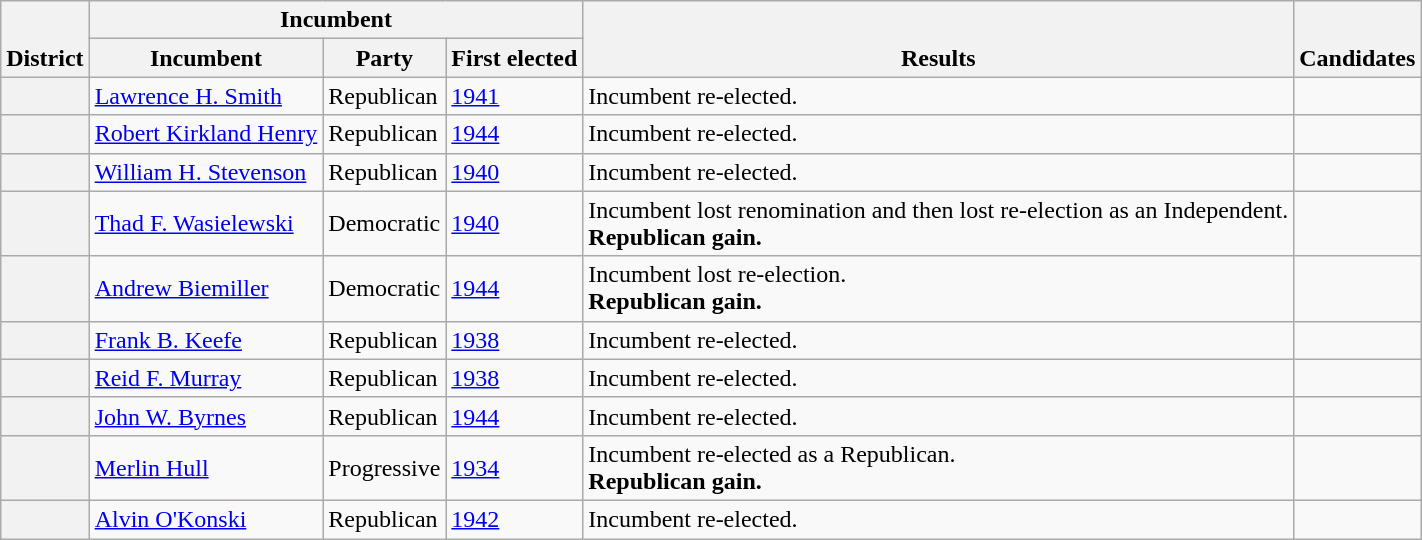<table class=wikitable>
<tr valign=bottom>
<th rowspan=2>District</th>
<th colspan=3>Incumbent</th>
<th rowspan=2>Results</th>
<th rowspan=2>Candidates</th>
</tr>
<tr>
<th>Incumbent</th>
<th>Party</th>
<th>First elected</th>
</tr>
<tr>
<th></th>
<td><a href='#'>Lawrence H. Smith</a></td>
<td>Republican</td>
<td><a href='#'>1941 </a></td>
<td>Incumbent re-elected.</td>
<td nowrap></td>
</tr>
<tr>
<th></th>
<td><a href='#'>Robert Kirkland Henry</a></td>
<td>Republican</td>
<td><a href='#'>1944</a></td>
<td>Incumbent re-elected.</td>
<td nowrap></td>
</tr>
<tr>
<th></th>
<td><a href='#'>William H. Stevenson</a></td>
<td>Republican</td>
<td><a href='#'>1940</a></td>
<td>Incumbent re-elected.</td>
<td nowrap></td>
</tr>
<tr>
<th></th>
<td><a href='#'>Thad F. Wasielewski</a></td>
<td>Democratic</td>
<td><a href='#'>1940</a></td>
<td>Incumbent lost renomination and then lost re-election as an Independent.<br><strong>Republican gain.</strong></td>
<td nowrap></td>
</tr>
<tr>
<th></th>
<td><a href='#'>Andrew Biemiller</a></td>
<td>Democratic</td>
<td><a href='#'>1944</a></td>
<td>Incumbent lost re-election.<br><strong>Republican gain.</strong></td>
<td nowrap></td>
</tr>
<tr>
<th></th>
<td><a href='#'>Frank B. Keefe</a></td>
<td>Republican</td>
<td><a href='#'>1938</a></td>
<td>Incumbent re-elected.</td>
<td nowrap></td>
</tr>
<tr>
<th></th>
<td><a href='#'>Reid F. Murray</a></td>
<td>Republican</td>
<td><a href='#'>1938</a></td>
<td>Incumbent re-elected.</td>
<td nowrap></td>
</tr>
<tr>
<th></th>
<td><a href='#'>John W. Byrnes</a></td>
<td>Republican</td>
<td><a href='#'>1944</a></td>
<td>Incumbent re-elected.</td>
<td nowrap></td>
</tr>
<tr>
<th></th>
<td><a href='#'>Merlin Hull</a></td>
<td>Progressive</td>
<td><a href='#'>1934</a></td>
<td>Incumbent re-elected as a Republican.<br><strong>Republican gain.</strong></td>
<td nowrap></td>
</tr>
<tr>
<th></th>
<td><a href='#'>Alvin O'Konski</a></td>
<td>Republican</td>
<td><a href='#'>1942</a></td>
<td>Incumbent re-elected.</td>
<td nowrap></td>
</tr>
</table>
